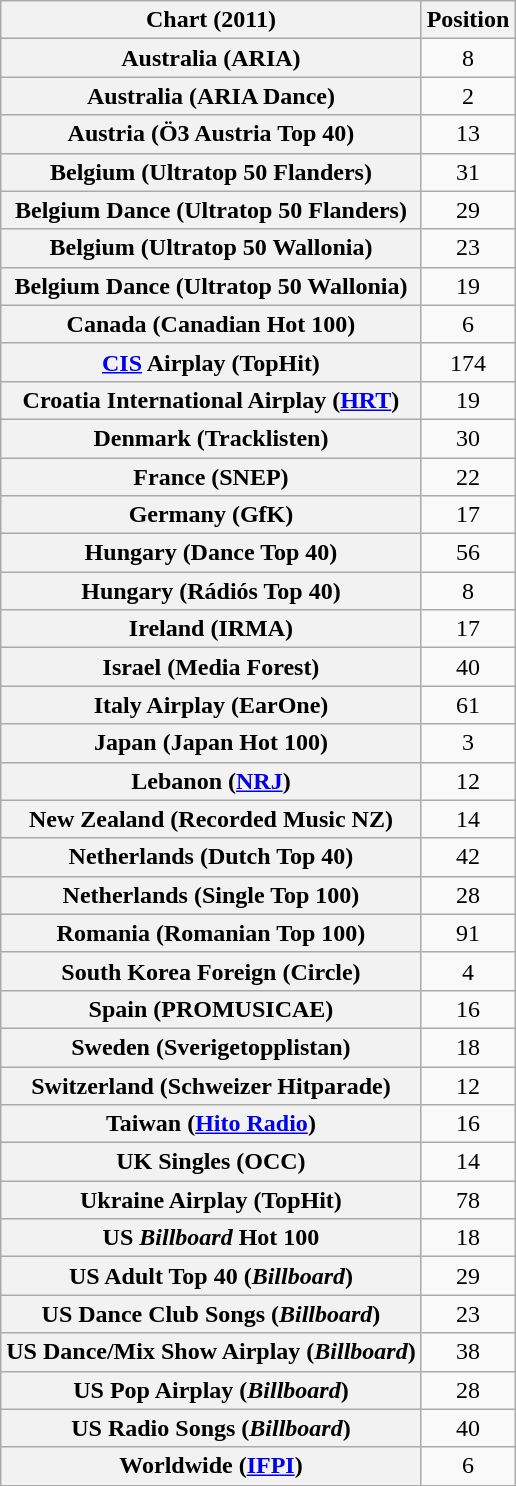<table class="wikitable plainrowheaders sortable" style="text-align:center">
<tr>
<th scope="col">Chart (2011)</th>
<th scope="col">Position</th>
</tr>
<tr>
<th scope="row">Australia (ARIA)</th>
<td>8</td>
</tr>
<tr>
<th scope="row">Australia (ARIA Dance)</th>
<td>2</td>
</tr>
<tr>
<th scope="row">Austria (Ö3 Austria Top 40)</th>
<td>13</td>
</tr>
<tr>
<th scope="row">Belgium (Ultratop 50 Flanders)</th>
<td>31</td>
</tr>
<tr>
<th scope="row">Belgium Dance (Ultratop 50 Flanders)</th>
<td>29</td>
</tr>
<tr>
<th scope="row">Belgium (Ultratop 50 Wallonia)</th>
<td>23</td>
</tr>
<tr>
<th scope="row">Belgium Dance (Ultratop 50 Wallonia)</th>
<td>19</td>
</tr>
<tr>
<th scope="row">Canada (Canadian Hot 100)</th>
<td>6</td>
</tr>
<tr>
<th scope="row"><a href='#'>CIS</a> Airplay (TopHit)</th>
<td>174</td>
</tr>
<tr>
<th scope="row">Croatia International Airplay (<a href='#'>HRT</a>)</th>
<td style="text-align:center;">19</td>
</tr>
<tr>
<th scope="row">Denmark (Tracklisten)</th>
<td>30</td>
</tr>
<tr>
<th scope="row">France (SNEP)</th>
<td>22</td>
</tr>
<tr>
<th scope="row">Germany (GfK)</th>
<td>17</td>
</tr>
<tr>
<th scope="row">Hungary (Dance Top 40)</th>
<td>56</td>
</tr>
<tr>
<th scope="row">Hungary (Rádiós Top 40)</th>
<td>8</td>
</tr>
<tr>
<th scope="row">Ireland (IRMA)</th>
<td>17</td>
</tr>
<tr>
<th scope="row">Israel (Media Forest)</th>
<td>40</td>
</tr>
<tr>
<th scope="row">Italy Airplay (EarOne)</th>
<td>61</td>
</tr>
<tr>
<th scope="row">Japan (Japan Hot 100)</th>
<td>3</td>
</tr>
<tr>
<th scope="row">Lebanon (<a href='#'>NRJ</a>)</th>
<td>12</td>
</tr>
<tr>
<th scope="row">New Zealand (Recorded Music NZ)</th>
<td>14</td>
</tr>
<tr>
<th scope="row">Netherlands (Dutch Top 40)</th>
<td>42</td>
</tr>
<tr>
<th scope="row">Netherlands (Single Top 100)</th>
<td>28</td>
</tr>
<tr>
<th scope="row">Romania (Romanian Top 100)</th>
<td>91</td>
</tr>
<tr>
<th scope="row">South Korea Foreign (Circle)</th>
<td>4</td>
</tr>
<tr>
<th scope="row">Spain (PROMUSICAE)</th>
<td>16</td>
</tr>
<tr>
<th scope="row">Sweden (Sverigetopplistan)</th>
<td>18</td>
</tr>
<tr>
<th scope="row">Switzerland (Schweizer Hitparade)</th>
<td>12</td>
</tr>
<tr>
<th scope="row">Taiwan (<a href='#'>Hito Radio</a>)</th>
<td>16</td>
</tr>
<tr>
<th scope="row">UK Singles (OCC)</th>
<td>14</td>
</tr>
<tr>
<th scope="row">Ukraine Airplay (TopHit)</th>
<td>78</td>
</tr>
<tr>
<th scope="row">US <em>Billboard</em> Hot 100</th>
<td>18</td>
</tr>
<tr>
<th scope="row">US Adult Top 40 (<em>Billboard</em>)</th>
<td>29</td>
</tr>
<tr>
<th scope="row">US Dance Club Songs (<em>Billboard</em>)</th>
<td>23</td>
</tr>
<tr>
<th scope="row">US Dance/Mix Show Airplay (<em>Billboard</em>)</th>
<td>38</td>
</tr>
<tr>
<th scope="row">US Pop Airplay (<em>Billboard</em>)</th>
<td>28</td>
</tr>
<tr>
<th scope="row">US Radio Songs (<em>Billboard</em>)</th>
<td>40</td>
</tr>
<tr>
<th scope="row">Worldwide (<a href='#'>IFPI</a>)</th>
<td>6</td>
</tr>
</table>
